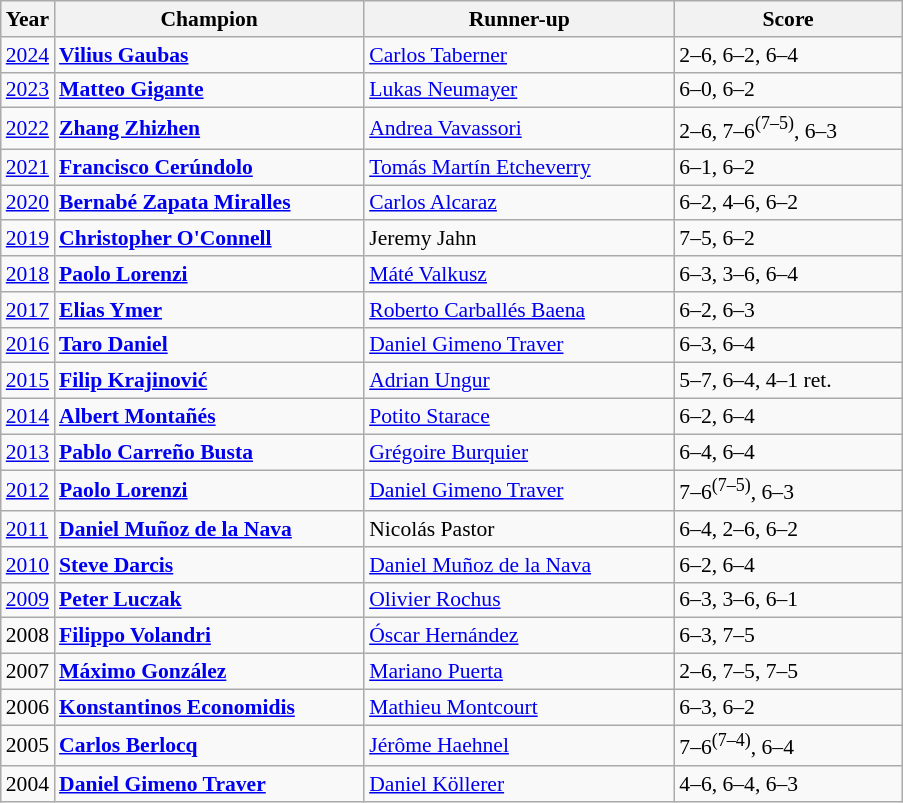<table class="wikitable" style="font-size:90%">
<tr>
<th>Year</th>
<th width="200">Champion</th>
<th width="200">Runner-up</th>
<th width="145">Score</th>
</tr>
<tr>
<td><a href='#'>2024</a></td>
<td> <strong><a href='#'>Vilius Gaubas</a></strong></td>
<td> <a href='#'>Carlos Taberner</a></td>
<td>2–6, 6–2, 6–4</td>
</tr>
<tr>
<td><a href='#'>2023</a></td>
<td> <strong><a href='#'>Matteo Gigante</a></strong></td>
<td> <a href='#'>Lukas Neumayer</a></td>
<td>6–0, 6–2</td>
</tr>
<tr>
<td><a href='#'>2022</a></td>
<td> <strong><a href='#'>Zhang Zhizhen</a></strong></td>
<td> <a href='#'>Andrea Vavassori</a></td>
<td>2–6, 7–6<sup>(7–5)</sup>, 6–3</td>
</tr>
<tr>
<td><a href='#'>2021</a></td>
<td> <strong><a href='#'>Francisco Cerúndolo</a></strong></td>
<td> <a href='#'>Tomás Martín Etcheverry</a></td>
<td>6–1, 6–2</td>
</tr>
<tr>
<td><a href='#'>2020</a></td>
<td> <strong><a href='#'>Bernabé Zapata Miralles</a></strong></td>
<td> <a href='#'>Carlos Alcaraz</a></td>
<td>6–2, 4–6, 6–2</td>
</tr>
<tr>
<td><a href='#'>2019</a></td>
<td> <strong><a href='#'>Christopher O'Connell</a></strong></td>
<td> Jeremy Jahn</td>
<td>7–5, 6–2</td>
</tr>
<tr>
<td><a href='#'>2018</a></td>
<td> <strong><a href='#'>Paolo Lorenzi</a></strong></td>
<td> <a href='#'>Máté Valkusz</a></td>
<td>6–3, 3–6, 6–4</td>
</tr>
<tr>
<td><a href='#'>2017</a></td>
<td> <strong><a href='#'>Elias Ymer</a></strong></td>
<td> <a href='#'>Roberto Carballés Baena</a></td>
<td>6–2, 6–3</td>
</tr>
<tr>
<td><a href='#'>2016</a></td>
<td> <strong><a href='#'>Taro Daniel</a></strong></td>
<td> <a href='#'>Daniel Gimeno Traver</a></td>
<td>6–3, 6–4</td>
</tr>
<tr>
<td><a href='#'>2015</a></td>
<td> <strong><a href='#'>Filip Krajinović</a></strong></td>
<td> <a href='#'>Adrian Ungur</a></td>
<td>5–7, 6–4, 4–1 ret.</td>
</tr>
<tr>
<td><a href='#'>2014</a></td>
<td> <strong><a href='#'>Albert Montañés</a></strong></td>
<td> <a href='#'>Potito Starace</a></td>
<td>6–2, 6–4</td>
</tr>
<tr>
<td><a href='#'>2013</a></td>
<td> <strong><a href='#'>Pablo Carreño Busta</a></strong></td>
<td> <a href='#'>Grégoire Burquier</a></td>
<td>6–4, 6–4</td>
</tr>
<tr>
<td><a href='#'>2012</a></td>
<td> <strong><a href='#'>Paolo Lorenzi</a></strong></td>
<td> <a href='#'>Daniel Gimeno Traver</a></td>
<td>7–6<sup>(7–5)</sup>, 6–3</td>
</tr>
<tr>
<td><a href='#'>2011</a></td>
<td> <strong><a href='#'>Daniel Muñoz de la Nava</a></strong></td>
<td> Nicolás Pastor</td>
<td>6–4, 2–6, 6–2</td>
</tr>
<tr>
<td><a href='#'>2010</a></td>
<td> <strong><a href='#'>Steve Darcis</a></strong></td>
<td> <a href='#'>Daniel Muñoz de la Nava</a></td>
<td>6–2, 6–4</td>
</tr>
<tr>
<td><a href='#'>2009</a></td>
<td> <strong><a href='#'>Peter Luczak</a></strong></td>
<td> <a href='#'>Olivier Rochus</a></td>
<td>6–3, 3–6, 6–1</td>
</tr>
<tr>
<td>2008</td>
<td> <strong><a href='#'>Filippo Volandri</a></strong></td>
<td> <a href='#'>Óscar Hernández</a></td>
<td>6–3, 7–5</td>
</tr>
<tr>
<td>2007</td>
<td> <strong><a href='#'>Máximo González</a></strong></td>
<td> <a href='#'>Mariano Puerta</a></td>
<td>2–6, 7–5, 7–5</td>
</tr>
<tr>
<td>2006</td>
<td> <strong><a href='#'>Konstantinos Economidis</a></strong></td>
<td> <a href='#'>Mathieu Montcourt</a></td>
<td>6–3, 6–2</td>
</tr>
<tr>
<td>2005</td>
<td> <strong><a href='#'>Carlos Berlocq</a></strong></td>
<td> <a href='#'>Jérôme Haehnel</a></td>
<td>7–6<sup>(7–4)</sup>, 6–4</td>
</tr>
<tr>
<td>2004</td>
<td> <strong><a href='#'>Daniel Gimeno Traver</a></strong></td>
<td> <a href='#'>Daniel Köllerer</a></td>
<td>4–6, 6–4, 6–3</td>
</tr>
</table>
